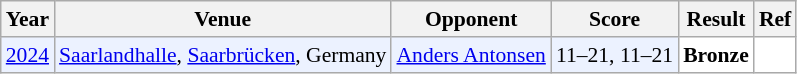<table class="sortable wikitable" style="font-size: 90%">
<tr>
<th>Year</th>
<th>Venue</th>
<th>Opponent</th>
<th>Score</th>
<th>Result</th>
<th>Ref</th>
</tr>
<tr style="background:#ECF2FF">
<td align="center"><a href='#'>2024</a></td>
<td align="left"><a href='#'>Saarlandhalle</a>, <a href='#'>Saarbrücken</a>, Germany</td>
<td align="left"> <a href='#'>Anders Antonsen</a></td>
<td align="left">11–21, 11–21</td>
<td style="text-align:left; background:white"> <strong>Bronze</strong></td>
<td style="text-align:left; background:white"></td>
</tr>
</table>
